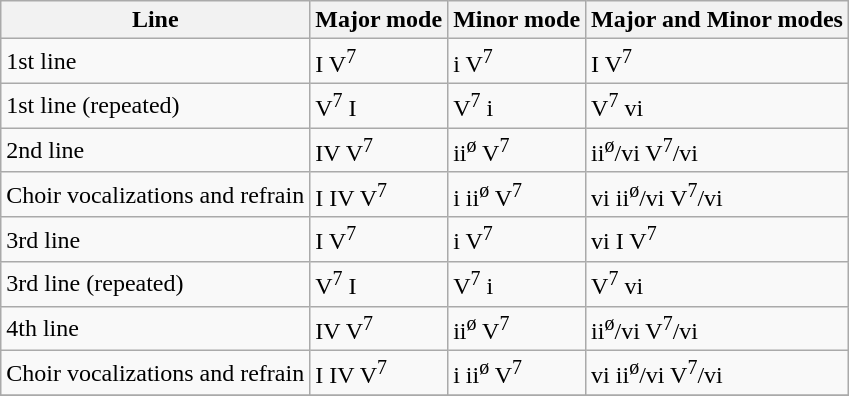<table class="wikitable">
<tr valign=top>
<th><strong>Line</strong></th>
<th><strong>Major mode</strong></th>
<th><strong>Minor mode</strong></th>
<th><strong>Major and Minor modes</strong></th>
</tr>
<tr>
<td>1st line</td>
<td>I     V<sup>7</sup></td>
<td>i     V<sup>7</sup></td>
<td>I            V<sup>7</sup></td>
</tr>
<tr>
<td>1st line (repeated)</td>
<td>V<sup>7</sup>    I</td>
<td>V<sup>7</sup>    i</td>
<td>V<sup>7</sup>         vi</td>
</tr>
<tr>
<td>2nd line</td>
<td>IV    V<sup>7</sup></td>
<td>ii<sup>ø</sup>    V<sup>7</sup></td>
<td>ii<sup>ø</sup>/vi      V<sup>7</sup>/vi</td>
</tr>
<tr>
<td>Choir vocalizations and refrain</td>
<td>I   IV   V<sup>7</sup></td>
<td>i   ii<sup>ø</sup>   V<sup>7</sup></td>
<td>vi     ii<sup>ø</sup>/vi    V<sup>7</sup>/vi</td>
</tr>
<tr>
<td>3rd line</td>
<td>I     V<sup>7</sup></td>
<td>i     V<sup>7</sup></td>
<td>vi        I         V<sup>7</sup></td>
</tr>
<tr>
<td>3rd line (repeated)</td>
<td>V<sup>7</sup>    I</td>
<td>V<sup>7</sup>    i</td>
<td>V<sup>7</sup>         vi</td>
</tr>
<tr>
<td>4th line</td>
<td>IV   V<sup>7</sup></td>
<td>ii<sup>ø</sup>    V<sup>7</sup></td>
<td>ii<sup>ø</sup>/vi      V<sup>7</sup>/vi</td>
</tr>
<tr>
<td>Choir vocalizations and refrain</td>
<td>I    IV    V<sup>7</sup></td>
<td>i    ii<sup>ø</sup>   V<sup>7</sup></td>
<td>vi     ii<sup>ø</sup>/vi    V<sup>7</sup>/vi</td>
</tr>
<tr>
</tr>
</table>
